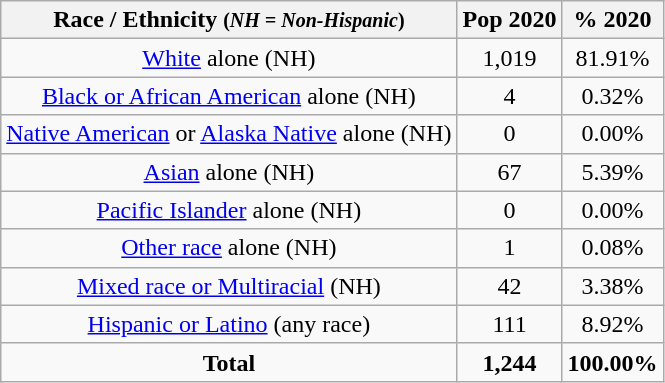<table class="wikitable" style="text-align:center;">
<tr>
<th>Race / Ethnicity <small>(<em>NH = Non-Hispanic</em>)</small></th>
<th>Pop 2020</th>
<th>% 2020</th>
</tr>
<tr>
<td><a href='#'>White</a> alone (NH)</td>
<td>1,019</td>
<td>81.91%</td>
</tr>
<tr>
<td><a href='#'>Black or African American</a> alone (NH)</td>
<td>4</td>
<td>0.32%</td>
</tr>
<tr>
<td><a href='#'>Native American</a> or <a href='#'>Alaska Native</a> alone (NH)</td>
<td>0</td>
<td>0.00%</td>
</tr>
<tr>
<td><a href='#'>Asian</a> alone (NH)</td>
<td>67</td>
<td>5.39%</td>
</tr>
<tr>
<td><a href='#'>Pacific Islander</a> alone (NH)</td>
<td>0</td>
<td>0.00%</td>
</tr>
<tr>
<td><a href='#'>Other race</a> alone (NH)</td>
<td>1</td>
<td>0.08%</td>
</tr>
<tr>
<td><a href='#'>Mixed race or Multiracial</a> (NH)</td>
<td>42</td>
<td>3.38%</td>
</tr>
<tr>
<td><a href='#'>Hispanic or Latino</a> (any race)</td>
<td>111</td>
<td>8.92%</td>
</tr>
<tr>
<td><strong>Total</strong></td>
<td><strong>1,244</strong></td>
<td><strong>100.00%</strong></td>
</tr>
</table>
